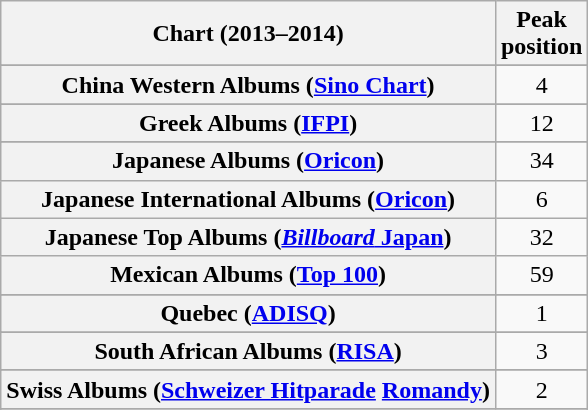<table class="wikitable sortable plainrowheaders" style="text-align:center">
<tr>
<th scope="col">Chart (2013–2014)</th>
<th scope="col">Peak<br>position</th>
</tr>
<tr>
</tr>
<tr>
</tr>
<tr>
</tr>
<tr>
</tr>
<tr>
</tr>
<tr>
<th scope="row">China Western Albums (<a href='#'>Sino Chart</a>)</th>
<td>4</td>
</tr>
<tr>
</tr>
<tr>
</tr>
<tr>
</tr>
<tr>
</tr>
<tr>
</tr>
<tr>
</tr>
<tr>
</tr>
<tr>
<th scope="row">Greek Albums (<a href='#'>IFPI</a>)</th>
<td>12</td>
</tr>
<tr>
</tr>
<tr>
</tr>
<tr>
</tr>
<tr>
<th scope="row">Japanese Albums (<a href='#'>Oricon</a>)</th>
<td>34</td>
</tr>
<tr>
<th scope="row">Japanese International Albums (<a href='#'>Oricon</a>)</th>
<td>6</td>
</tr>
<tr>
<th scope="row">Japanese Top Albums (<a href='#'><em>Billboard</em> Japan</a>)</th>
<td>32</td>
</tr>
<tr>
<th scope="row">Mexican Albums (<a href='#'>Top 100</a>)</th>
<td>59</td>
</tr>
<tr>
</tr>
<tr>
</tr>
<tr>
</tr>
<tr>
</tr>
<tr>
<th scope="row">Quebec (<a href='#'>ADISQ</a>)</th>
<td>1</td>
</tr>
<tr>
</tr>
<tr>
<th scope="row">South African Albums (<a href='#'>RISA</a>)</th>
<td>3</td>
</tr>
<tr>
</tr>
<tr>
</tr>
<tr>
</tr>
<tr>
</tr>
<tr>
</tr>
<tr>
<th scope="row">Swiss Albums (<a href='#'>Schweizer Hitparade</a> <a href='#'>Romandy</a>)</th>
<td>2</td>
</tr>
<tr>
</tr>
<tr>
</tr>
</table>
